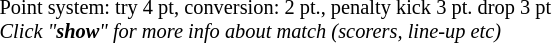<table width=100%>
<tr>
<td align=left width=60% style="font-size: 85%">Point system: try 4 pt, conversion: 2 pt., penalty kick 3 pt. drop 3 pt <br><em>Click "<strong>show</strong>" for more info about match (scorers, line-up etc)</em></td>
</tr>
</table>
